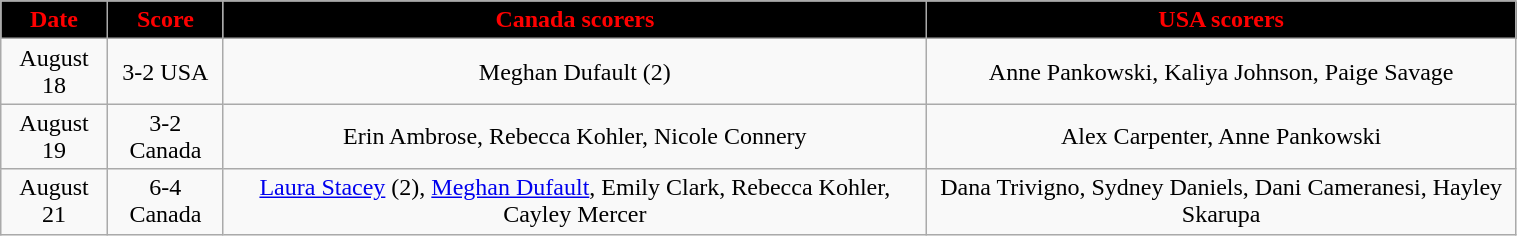<table class="wikitable" style="width:80%;">
<tr style="text-align:center; background:black; color:red;">
<td><strong>Date</strong></td>
<td><strong>Score</strong></td>
<td><strong>Canada scorers</strong></td>
<td><strong>USA scorers</strong></td>
</tr>
<tr style="text-align:center;" bgcolor="">
<td>August 18</td>
<td>3-2 USA</td>
<td>Meghan Dufault (2)</td>
<td>Anne Pankowski, Kaliya Johnson, Paige Savage</td>
</tr>
<tr style="text-align:center;" bgcolor="">
<td>August 19</td>
<td>3-2 Canada</td>
<td>Erin Ambrose, Rebecca Kohler, Nicole Connery</td>
<td>Alex Carpenter, Anne Pankowski</td>
</tr>
<tr style="text-align:center;" bgcolor="">
<td>August 21</td>
<td>6-4 Canada</td>
<td><a href='#'>Laura Stacey</a> (2), <a href='#'>Meghan Dufault</a>, Emily Clark, Rebecca Kohler, Cayley Mercer</td>
<td>Dana Trivigno, Sydney Daniels, Dani Cameranesi, Hayley Skarupa</td>
</tr>
</table>
